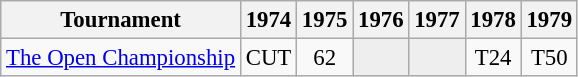<table class="wikitable" style="font-size:95%;text-align:center;">
<tr>
<th>Tournament</th>
<th>1974</th>
<th>1975</th>
<th>1976</th>
<th>1977</th>
<th>1978</th>
<th>1979</th>
</tr>
<tr>
<td align=left><a href='#'>The Open Championship</a></td>
<td>CUT</td>
<td>62</td>
<td style="background:#eeeeee;"></td>
<td style="background:#eeeeee;"></td>
<td>T24</td>
<td>T50</td>
</tr>
</table>
